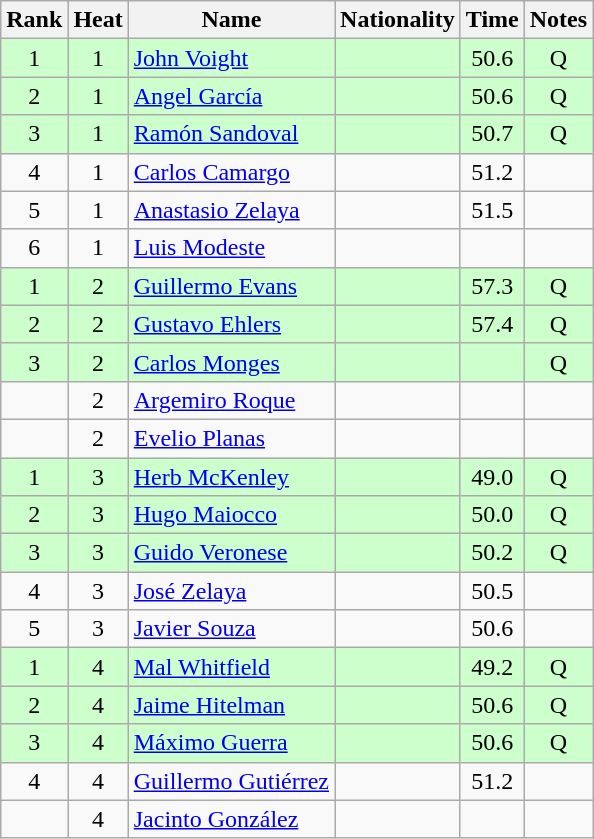<table class="wikitable sortable" style="text-align:center">
<tr>
<th>Rank</th>
<th>Heat</th>
<th>Name</th>
<th>Nationality</th>
<th>Time</th>
<th>Notes</th>
</tr>
<tr bgcolor=ccffcc>
<td>1</td>
<td>1</td>
<td align=left><a href='#'>John Voight</a></td>
<td align=left></td>
<td>50.6</td>
<td>Q</td>
</tr>
<tr bgcolor=ccffcc>
<td>2</td>
<td>1</td>
<td align=left><a href='#'>Angel García</a></td>
<td align=left></td>
<td>50.6</td>
<td>Q</td>
</tr>
<tr bgcolor=ccffcc>
<td>3</td>
<td>1</td>
<td align=left><a href='#'>Ramón Sandoval</a></td>
<td align=left></td>
<td>50.7</td>
<td>Q</td>
</tr>
<tr>
<td>4</td>
<td>1</td>
<td align=left><a href='#'>Carlos Camargo</a></td>
<td align=left></td>
<td>51.2</td>
<td></td>
</tr>
<tr>
<td>5</td>
<td>1</td>
<td align=left><a href='#'>Anastasio Zelaya</a></td>
<td align=left></td>
<td>51.5</td>
<td></td>
</tr>
<tr>
<td>6</td>
<td>1</td>
<td align=left><a href='#'>Luis Modeste</a></td>
<td align=left></td>
<td></td>
<td></td>
</tr>
<tr bgcolor=ccffcc>
<td>1</td>
<td>2</td>
<td align=left><a href='#'>Guillermo Evans</a></td>
<td align=left></td>
<td>57.3</td>
<td>Q</td>
</tr>
<tr bgcolor=ccffcc>
<td>2</td>
<td>2</td>
<td align=left><a href='#'>Gustavo Ehlers</a></td>
<td align=left></td>
<td>57.4</td>
<td>Q</td>
</tr>
<tr bgcolor=ccffcc>
<td>3</td>
<td>2</td>
<td align=left><a href='#'>Carlos Monges</a></td>
<td align=left></td>
<td></td>
<td>Q</td>
</tr>
<tr>
<td></td>
<td>2</td>
<td align=left><a href='#'>Argemiro Roque</a></td>
<td align=left></td>
<td></td>
<td></td>
</tr>
<tr>
<td></td>
<td>2</td>
<td align=left><a href='#'>Evelio Planas</a></td>
<td align=left></td>
<td></td>
<td></td>
</tr>
<tr bgcolor=ccffcc>
<td>1</td>
<td>3</td>
<td align=left><a href='#'>Herb McKenley</a></td>
<td align=left></td>
<td>49.0</td>
<td>Q</td>
</tr>
<tr bgcolor=ccffcc>
<td>2</td>
<td>3</td>
<td align=left><a href='#'>Hugo Maiocco</a></td>
<td align=left></td>
<td>50.0</td>
<td>Q</td>
</tr>
<tr bgcolor=ccffcc>
<td>3</td>
<td>3</td>
<td align=left><a href='#'>Guido Veronese</a></td>
<td align=left></td>
<td>50.2</td>
<td>Q</td>
</tr>
<tr>
<td>4</td>
<td>3</td>
<td align=left><a href='#'>José Zelaya</a></td>
<td align=left></td>
<td>50.5</td>
<td></td>
</tr>
<tr>
<td>5</td>
<td>3</td>
<td align=left><a href='#'>Javier Souza</a></td>
<td align=left></td>
<td>50.6</td>
<td></td>
</tr>
<tr bgcolor=ccffcc>
<td>1</td>
<td>4</td>
<td align=left><a href='#'>Mal Whitfield</a></td>
<td align=left></td>
<td>49.2</td>
<td>Q</td>
</tr>
<tr bgcolor=ccffcc>
<td>2</td>
<td>4</td>
<td align=left><a href='#'>Jaime Hitelman</a></td>
<td align=left></td>
<td>50.6</td>
<td>Q</td>
</tr>
<tr bgcolor=ccffcc>
<td>3</td>
<td>4</td>
<td align=left><a href='#'>Máximo Guerra</a></td>
<td align=left></td>
<td>50.6</td>
<td>Q</td>
</tr>
<tr>
<td>4</td>
<td>4</td>
<td align=left><a href='#'>Guillermo Gutiérrez</a></td>
<td align=left></td>
<td>51.2</td>
<td></td>
</tr>
<tr>
<td></td>
<td>4</td>
<td align=left><a href='#'>Jacinto González</a></td>
<td align=left></td>
<td></td>
<td></td>
</tr>
</table>
